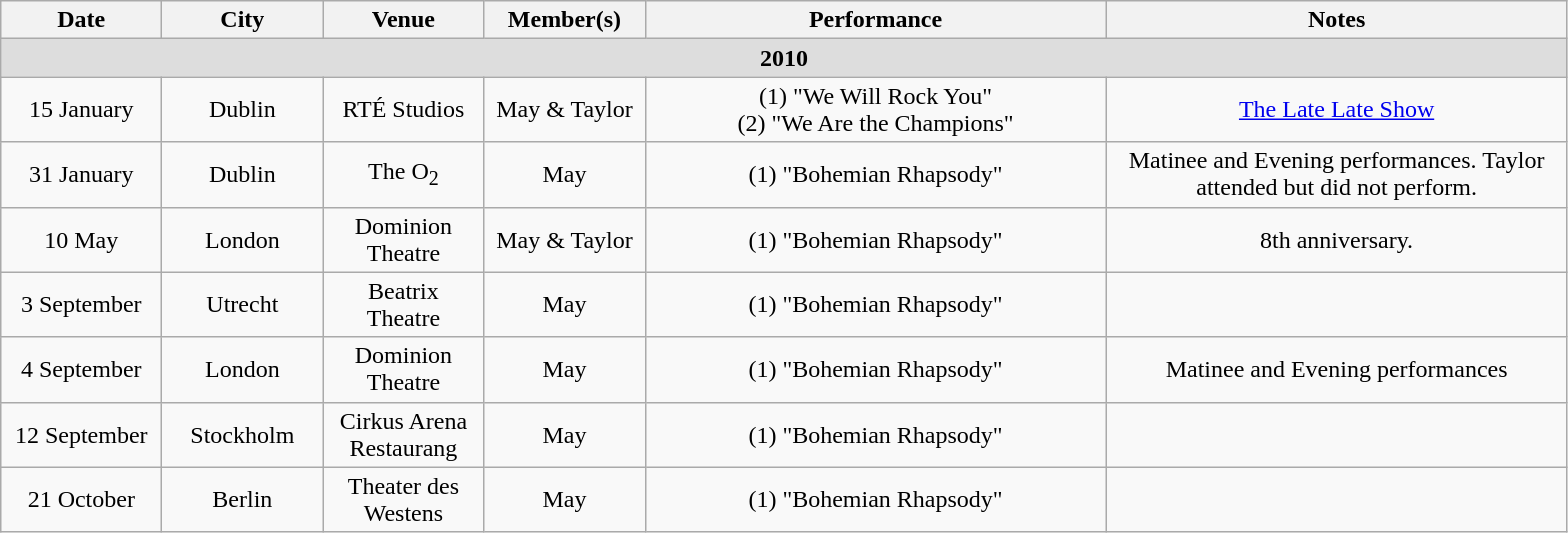<table class="wikitable" style="text-align:center;">
<tr>
<th style="width:100px;">Date</th>
<th style="width:100px;">City</th>
<th style="width:100px;">Venue</th>
<th style="width:100px;">Member(s)</th>
<th style="width:300px;">Performance</th>
<th style="width:300px;">Notes</th>
</tr>
<tr style="background:#ddd;">
<td colspan="6"><strong>2010</strong></td>
</tr>
<tr>
<td>15 January</td>
<td>Dublin</td>
<td>RTÉ Studios</td>
<td>May & Taylor</td>
<td>(1) "We Will Rock You" <br> (2) "We Are the Champions"</td>
<td><a href='#'>The Late Late Show</a></td>
</tr>
<tr>
<td>31 January</td>
<td>Dublin</td>
<td>The O<sub>2</sub></td>
<td>May</td>
<td>(1) "Bohemian Rhapsody"</td>
<td>Matinee and Evening performances. Taylor attended but did not perform.</td>
</tr>
<tr>
<td>10 May</td>
<td>London</td>
<td>Dominion Theatre</td>
<td>May & Taylor</td>
<td>(1) "Bohemian Rhapsody"</td>
<td>8th anniversary.</td>
</tr>
<tr>
<td>3 September</td>
<td>Utrecht</td>
<td>Beatrix <br> Theatre</td>
<td>May</td>
<td>(1) "Bohemian Rhapsody"</td>
<td></td>
</tr>
<tr>
<td>4 September</td>
<td>London</td>
<td>Dominion Theatre</td>
<td>May</td>
<td>(1) "Bohemian Rhapsody"</td>
<td>Matinee and Evening performances</td>
</tr>
<tr>
<td>12 September</td>
<td>Stockholm</td>
<td>Cirkus Arena Restaurang</td>
<td>May</td>
<td>(1) "Bohemian Rhapsody"</td>
<td></td>
</tr>
<tr>
<td>21 October</td>
<td>Berlin</td>
<td>Theater des Westens</td>
<td>May</td>
<td>(1) "Bohemian Rhapsody"</td>
<td></td>
</tr>
</table>
